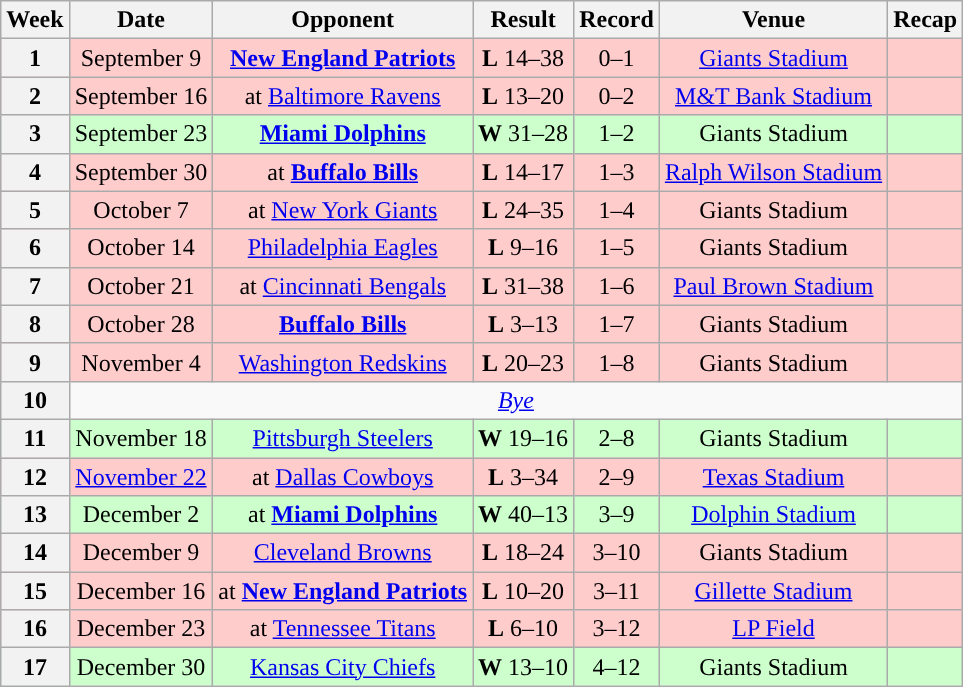<table class="wikitable"style="text-align:center">
<tr>
<th>Week</th>
<th>Date</th>
<th>Opponent</th>
<th>Result</th>
<th>Record</th>
<th>Venue</th>
<th>Recap</th>
</tr>
<tr style="background:#fcc">
<th>1</th>
<td>September 9</td>
<td><strong><a href='#'>New England Patriots</a></strong></td>
<td><strong>L</strong> 14–38</td>
<td>0–1</td>
<td><a href='#'>Giants Stadium</a></td>
<td></td>
</tr>
<tr style="background:#fcc">
<th>2</th>
<td>September 16</td>
<td>at <a href='#'>Baltimore Ravens</a></td>
<td><strong>L</strong> 13–20</td>
<td>0–2</td>
<td><a href='#'>M&T Bank Stadium</a></td>
<td></td>
</tr>
<tr style="background:#cfc">
<th>3</th>
<td>September 23</td>
<td><strong><a href='#'>Miami Dolphins</a></strong></td>
<td><strong>W</strong> 31–28</td>
<td>1–2</td>
<td>Giants Stadium</td>
<td></td>
</tr>
<tr style="background:#fcc">
<th>4</th>
<td>September 30</td>
<td>at <strong><a href='#'>Buffalo Bills</a></strong></td>
<td><strong>L</strong> 14–17</td>
<td>1–3</td>
<td><a href='#'>Ralph Wilson Stadium</a></td>
<td></td>
</tr>
<tr style="background:#fcc">
<th>5</th>
<td>October 7</td>
<td>at <a href='#'>New York Giants</a></td>
<td><strong>L</strong> 24–35</td>
<td>1–4</td>
<td>Giants Stadium</td>
<td></td>
</tr>
<tr style="background:#fcc">
<th>6</th>
<td>October 14</td>
<td><a href='#'>Philadelphia Eagles</a></td>
<td><strong>L</strong> 9–16</td>
<td>1–5</td>
<td>Giants Stadium</td>
<td></td>
</tr>
<tr style="background:#fcc">
<th>7</th>
<td>October 21</td>
<td>at <a href='#'>Cincinnati Bengals</a></td>
<td><strong>L</strong> 31–38</td>
<td>1–6</td>
<td><a href='#'>Paul Brown Stadium</a></td>
<td></td>
</tr>
<tr style="background:#fcc">
<th>8</th>
<td>October 28</td>
<td><strong><a href='#'>Buffalo Bills</a></strong></td>
<td><strong>L</strong> 3–13</td>
<td>1–7</td>
<td>Giants Stadium</td>
<td></td>
</tr>
<tr style="background:#fcc">
<th>9</th>
<td>November 4</td>
<td><a href='#'>Washington Redskins</a></td>
<td><strong>L</strong> 20–23 </td>
<td>1–8</td>
<td>Giants Stadium</td>
<td></td>
</tr>
<tr>
<th>10</th>
<td colspan="6"><em><a href='#'>Bye</a></em></td>
</tr>
<tr style="background:#cfc">
<th>11</th>
<td>November 18</td>
<td><a href='#'>Pittsburgh Steelers</a></td>
<td><strong>W</strong> 19–16 </td>
<td>2–8</td>
<td>Giants Stadium</td>
<td></td>
</tr>
<tr style="background:#fcc">
<th>12</th>
<td><a href='#'>November 22</a></td>
<td>at <a href='#'>Dallas Cowboys</a></td>
<td><strong>L</strong> 3–34</td>
<td>2–9</td>
<td><a href='#'>Texas Stadium</a></td>
<td></td>
</tr>
<tr style="background:#cfc">
<th>13</th>
<td>December 2</td>
<td>at <strong><a href='#'>Miami Dolphins</a></strong></td>
<td><strong>W</strong> 40–13</td>
<td>3–9</td>
<td><a href='#'>Dolphin Stadium</a></td>
<td></td>
</tr>
<tr style="background:#fcc">
<th>14</th>
<td>December 9</td>
<td><a href='#'>Cleveland Browns</a></td>
<td><strong>L</strong> 18–24</td>
<td>3–10</td>
<td>Giants Stadium</td>
<td></td>
</tr>
<tr style="background:#fcc">
<th>15</th>
<td>December 16</td>
<td>at <strong><a href='#'>New England Patriots</a></strong></td>
<td><strong>L</strong> 10–20</td>
<td>3–11</td>
<td><a href='#'>Gillette Stadium</a></td>
<td></td>
</tr>
<tr style="background:#fcc">
<th>16</th>
<td>December 23</td>
<td>at <a href='#'>Tennessee Titans</a></td>
<td><strong>L</strong> 6–10</td>
<td>3–12</td>
<td><a href='#'>LP Field</a></td>
<td></td>
</tr>
<tr style="background:#cfc">
<th>17</th>
<td>December 30</td>
<td><a href='#'>Kansas City Chiefs</a></td>
<td><strong>W</strong> 13–10 </td>
<td>4–12</td>
<td>Giants Stadium</td>
<td></td>
</tr>
</table>
